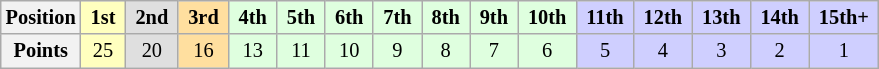<table class="wikitable" style="font-size:85%; text-align:center">
<tr>
<th>Position</th>
<td style="background:#ffffbf;"> <strong>1st</strong> </td>
<td style="background:#dfdfdf;"> <strong>2nd</strong> </td>
<td style="background:#ffdf9f;"> <strong>3rd</strong> </td>
<td style="background:#dfffdf;"> <strong>4th</strong> </td>
<td style="background:#dfffdf;"> <strong>5th</strong> </td>
<td style="background:#dfffdf;"> <strong>6th</strong> </td>
<td style="background:#dfffdf;"> <strong>7th</strong> </td>
<td style="background:#dfffdf;"> <strong>8th</strong> </td>
<td style="background:#dfffdf;"> <strong>9th</strong> </td>
<td style="background:#dfffdf;"> <strong>10th</strong> </td>
<td style="background:#cfcfff;"> <strong>11th</strong> </td>
<td style="background:#cfcfff;"> <strong>12th</strong> </td>
<td style="background:#cfcfff;"> <strong>13th</strong> </td>
<td style="background:#cfcfff;"> <strong>14th</strong> </td>
<td style="background:#cfcfff;"> <strong>15th+</strong> </td>
</tr>
<tr>
<th>Points</th>
<td style="background:#ffffbf;">25</td>
<td style="background:#dfdfdf;">20</td>
<td style="background:#ffdf9f;">16</td>
<td style="background:#dfffdf;">13</td>
<td style="background:#dfffdf;">11</td>
<td style="background:#dfffdf;">10</td>
<td style="background:#dfffdf;">9</td>
<td style="background:#dfffdf;">8</td>
<td style="background:#dfffdf;">7</td>
<td style="background:#dfffdf;">6</td>
<td style="background:#cfcfff;">5</td>
<td style="background:#cfcfff;">4</td>
<td style="background:#cfcfff;">3</td>
<td style="background:#cfcfff;">2</td>
<td style="background:#cfcfff;">1</td>
</tr>
</table>
